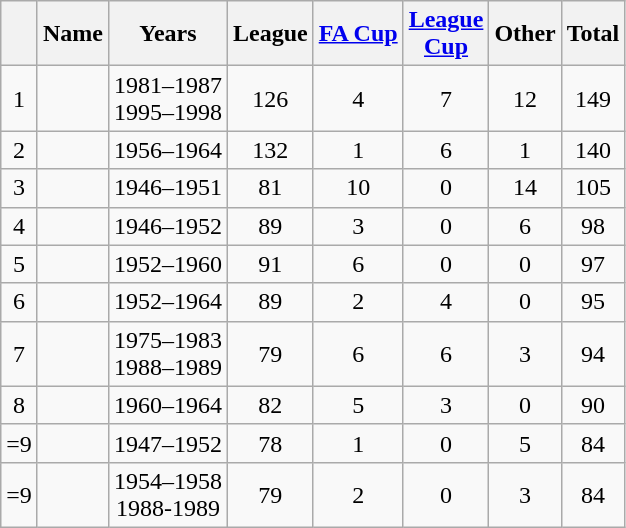<table class="wikitable sortable" style="text-align: center;">
<tr>
<th></th>
<th>Name</th>
<th>Years</th>
<th>League</th>
<th><a href='#'>FA Cup</a></th>
<th><a href='#'>League<br>Cup</a></th>
<th>Other</th>
<th>Total</th>
</tr>
<tr>
<td>1</td>
<td align=left> </td>
<td>1981–1987<br>1995–1998</td>
<td>126</td>
<td>4</td>
<td>7</td>
<td>12</td>
<td>149</td>
</tr>
<tr>
<td>2</td>
<td align=left> </td>
<td>1956–1964</td>
<td>132</td>
<td>1</td>
<td>6</td>
<td>1</td>
<td>140</td>
</tr>
<tr>
<td>3</td>
<td align=left> </td>
<td>1946–1951</td>
<td>81</td>
<td>10</td>
<td>0</td>
<td>14</td>
<td>105</td>
</tr>
<tr>
<td>4</td>
<td align=left> </td>
<td>1946–1952</td>
<td>89</td>
<td>3</td>
<td>0</td>
<td>6</td>
<td>98</td>
</tr>
<tr>
<td>5</td>
<td align=left> </td>
<td>1952–1960</td>
<td>91</td>
<td>6</td>
<td>0</td>
<td>0</td>
<td>97</td>
</tr>
<tr>
<td>6</td>
<td align=left> </td>
<td>1952–1964</td>
<td>89</td>
<td>2</td>
<td>4</td>
<td>0</td>
<td>95</td>
</tr>
<tr>
<td>7</td>
<td align=left> </td>
<td>1975–1983<br>1988–1989</td>
<td>79</td>
<td>6</td>
<td>6</td>
<td>3</td>
<td>94</td>
</tr>
<tr>
<td>8</td>
<td align=left> </td>
<td>1960–1964</td>
<td>82</td>
<td>5</td>
<td>3</td>
<td>0</td>
<td>90</td>
</tr>
<tr>
<td>=9</td>
<td align=left> </td>
<td>1947–1952</td>
<td>78</td>
<td>1</td>
<td>0</td>
<td>5</td>
<td>84</td>
</tr>
<tr>
<td>=9</td>
<td align=left> </td>
<td>1954–1958<br>1988-1989</td>
<td>79</td>
<td>2</td>
<td>0</td>
<td>3</td>
<td>84</td>
</tr>
</table>
